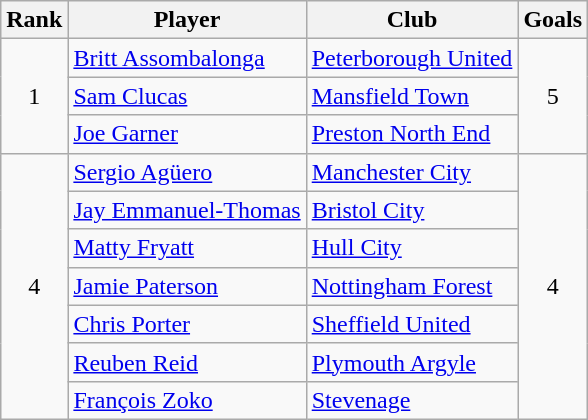<table class="wikitable sortable" style="text-align:center">
<tr>
<th>Rank</th>
<th>Player</th>
<th>Club</th>
<th>Goals</th>
</tr>
<tr>
<td rowspan=3>1</td>
<td align=left> <a href='#'>Britt Assombalonga</a></td>
<td align=left><a href='#'>Peterborough United</a></td>
<td rowspan=3>5</td>
</tr>
<tr>
<td align=left> <a href='#'>Sam Clucas</a></td>
<td align=left><a href='#'>Mansfield Town</a></td>
</tr>
<tr>
<td align=left> <a href='#'>Joe Garner</a></td>
<td align=left><a href='#'>Preston North End</a></td>
</tr>
<tr>
<td rowspan=7>4</td>
<td align=left> <a href='#'>Sergio Agüero</a></td>
<td align=left><a href='#'>Manchester City</a></td>
<td rowspan=7>4</td>
</tr>
<tr>
<td align=left> <a href='#'>Jay Emmanuel-Thomas</a></td>
<td align=left><a href='#'>Bristol City</a></td>
</tr>
<tr>
<td align=left> <a href='#'>Matty Fryatt</a></td>
<td align=left><a href='#'>Hull City</a></td>
</tr>
<tr>
<td align=left> <a href='#'>Jamie Paterson</a></td>
<td align=left><a href='#'>Nottingham Forest</a></td>
</tr>
<tr>
<td align=left> <a href='#'>Chris Porter</a></td>
<td align=left><a href='#'>Sheffield United</a></td>
</tr>
<tr>
<td align=left> <a href='#'>Reuben Reid</a></td>
<td align=left><a href='#'>Plymouth Argyle</a></td>
</tr>
<tr>
<td align=left> <a href='#'>François Zoko</a></td>
<td align=left><a href='#'>Stevenage</a></td>
</tr>
</table>
